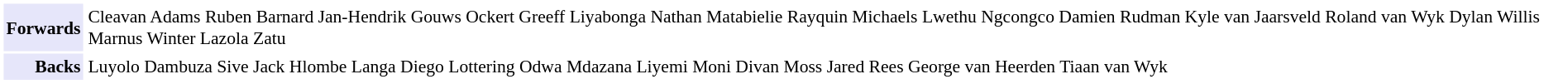<table cellpadding="2" style="border: 1px solid white; font-size:90%;">
<tr>
<td colspan="2" align="right" bgcolor="lavender"><strong>Forwards</strong></td>
<td align="left">Cleavan Adams Ruben Barnard Jan-Hendrik Gouws Ockert Greeff Liyabonga Nathan Matabielie Rayquin Michaels Lwethu Ngcongco Damien Rudman Kyle van Jaarsveld Roland van Wyk Dylan Willis Marnus Winter Lazola Zatu</td>
</tr>
<tr>
<td colspan="2" align="right" bgcolor="lavender"><strong>Backs</strong></td>
<td align="left">Luyolo Dambuza Sive Jack Hlombe Langa Diego Lottering Odwa Mdazana Liyemi Moni Divan Moss Jared Rees George van Heerden Tiaan van Wyk</td>
</tr>
</table>
